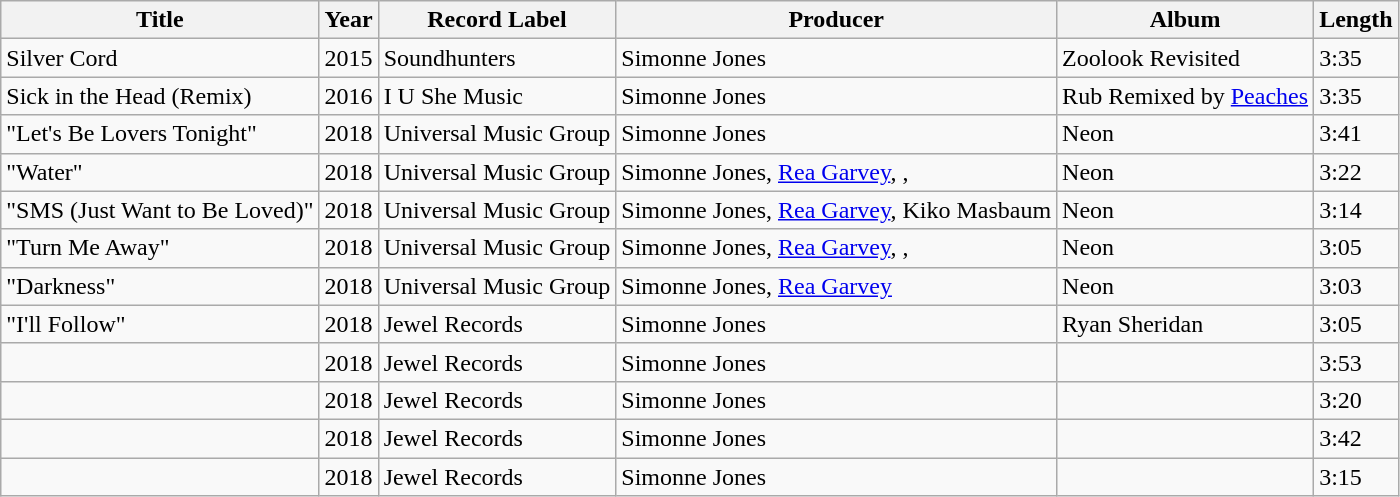<table class="wikitable">
<tr>
<th>Title</th>
<th>Year</th>
<th>Record Label</th>
<th>Producer</th>
<th>Album</th>
<th>Length</th>
</tr>
<tr>
<td>Silver Cord</td>
<td>2015</td>
<td>Soundhunters</td>
<td>Simonne Jones</td>
<td>Zoolook Revisited</td>
<td>3:35</td>
</tr>
<tr>
<td>Sick in the Head (Remix)</td>
<td>2016</td>
<td>I U She Music</td>
<td>Simonne Jones</td>
<td>Rub Remixed by <a href='#'>Peaches</a></td>
<td>3:35</td>
</tr>
<tr>
<td>"Let's Be Lovers Tonight"</td>
<td>2018</td>
<td>Universal Music Group</td>
<td>Simonne Jones</td>
<td>Neon</td>
<td>3:41</td>
</tr>
<tr>
<td>"Water"</td>
<td>2018</td>
<td>Universal Music Group</td>
<td>Simonne Jones, <a href='#'>Rea Garvey</a>, , </td>
<td>Neon</td>
<td>3:22</td>
</tr>
<tr>
<td>"SMS (Just Want to Be Loved)"</td>
<td>2018</td>
<td>Universal Music Group</td>
<td>Simonne Jones, <a href='#'>Rea Garvey</a>, Kiko Masbaum</td>
<td>Neon</td>
<td>3:14</td>
</tr>
<tr>
<td>"Turn Me Away"</td>
<td>2018</td>
<td>Universal Music Group</td>
<td>Simonne Jones, <a href='#'>Rea Garvey</a>, , </td>
<td>Neon</td>
<td>3:05</td>
</tr>
<tr>
<td>"Darkness"</td>
<td>2018</td>
<td>Universal Music Group</td>
<td>Simonne Jones, <a href='#'>Rea Garvey</a></td>
<td>Neon</td>
<td>3:03</td>
</tr>
<tr>
<td>"I'll Follow"</td>
<td>2018</td>
<td>Jewel Records</td>
<td>Simonne Jones</td>
<td>Ryan Sheridan</td>
<td>3:05</td>
</tr>
<tr>
<td></td>
<td>2018</td>
<td>Jewel Records</td>
<td>Simonne Jones</td>
<td></td>
<td>3:53</td>
</tr>
<tr>
<td></td>
<td>2018</td>
<td>Jewel Records</td>
<td>Simonne Jones</td>
<td></td>
<td>3:20</td>
</tr>
<tr>
<td></td>
<td>2018</td>
<td>Jewel Records</td>
<td>Simonne Jones</td>
<td></td>
<td>3:42</td>
</tr>
<tr>
<td></td>
<td>2018</td>
<td>Jewel Records</td>
<td>Simonne Jones</td>
<td></td>
<td>3:15</td>
</tr>
</table>
